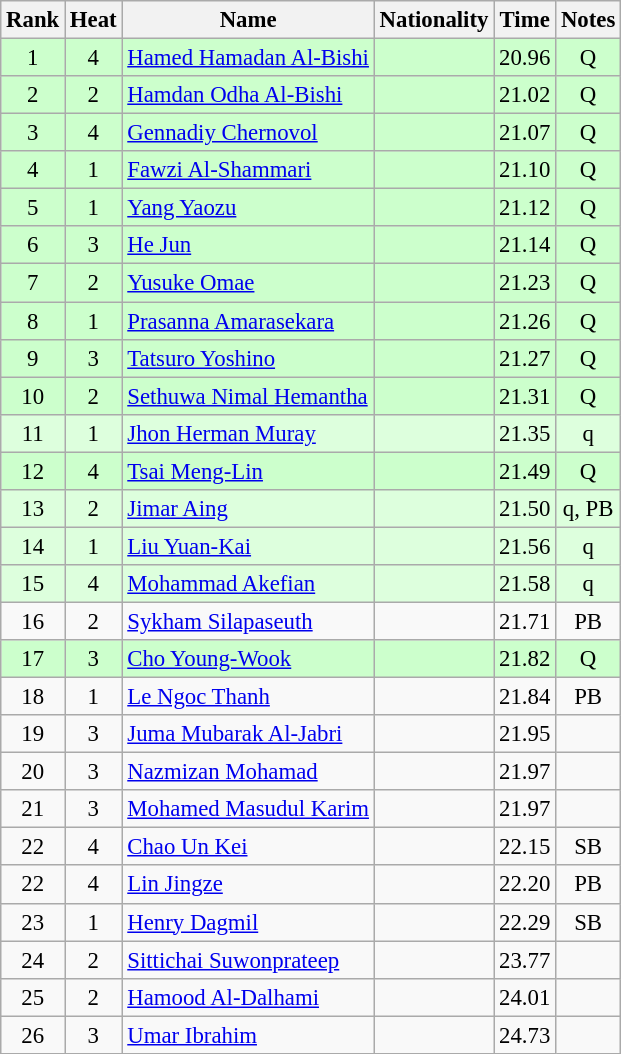<table class="wikitable sortable" style="text-align:center; font-size:95%">
<tr>
<th>Rank</th>
<th>Heat</th>
<th>Name</th>
<th>Nationality</th>
<th>Time</th>
<th>Notes</th>
</tr>
<tr bgcolor=ccffcc>
<td>1</td>
<td>4</td>
<td align=left><a href='#'>Hamed Hamadan Al-Bishi</a></td>
<td align=left></td>
<td>20.96</td>
<td>Q</td>
</tr>
<tr bgcolor=ccffcc>
<td>2</td>
<td>2</td>
<td align=left><a href='#'>Hamdan Odha Al-Bishi</a></td>
<td align=left></td>
<td>21.02</td>
<td>Q</td>
</tr>
<tr bgcolor=ccffcc>
<td>3</td>
<td>4</td>
<td align=left><a href='#'>Gennadiy Chernovol</a></td>
<td align=left></td>
<td>21.07</td>
<td>Q</td>
</tr>
<tr bgcolor=ccffcc>
<td>4</td>
<td>1</td>
<td align=left><a href='#'>Fawzi Al-Shammari</a></td>
<td align=left></td>
<td>21.10</td>
<td>Q</td>
</tr>
<tr bgcolor=ccffcc>
<td>5</td>
<td>1</td>
<td align=left><a href='#'>Yang Yaozu</a></td>
<td align=left></td>
<td>21.12</td>
<td>Q</td>
</tr>
<tr bgcolor=ccffcc>
<td>6</td>
<td>3</td>
<td align=left><a href='#'>He Jun</a></td>
<td align=left></td>
<td>21.14</td>
<td>Q</td>
</tr>
<tr bgcolor=ccffcc>
<td>7</td>
<td>2</td>
<td align=left><a href='#'>Yusuke Omae</a></td>
<td align=left></td>
<td>21.23</td>
<td>Q</td>
</tr>
<tr bgcolor=ccffcc>
<td>8</td>
<td>1</td>
<td align=left><a href='#'>Prasanna Amarasekara</a></td>
<td align=left></td>
<td>21.26</td>
<td>Q</td>
</tr>
<tr bgcolor=ccffcc>
<td>9</td>
<td>3</td>
<td align=left><a href='#'>Tatsuro Yoshino</a></td>
<td align=left></td>
<td>21.27</td>
<td>Q</td>
</tr>
<tr bgcolor=ccffcc>
<td>10</td>
<td>2</td>
<td align=left><a href='#'>Sethuwa Nimal Hemantha</a></td>
<td align=left></td>
<td>21.31</td>
<td>Q</td>
</tr>
<tr bgcolor=ddffdd>
<td>11</td>
<td>1</td>
<td align=left><a href='#'>Jhon Herman Muray</a></td>
<td align=left></td>
<td>21.35</td>
<td>q</td>
</tr>
<tr bgcolor=ccffcc>
<td>12</td>
<td>4</td>
<td align=left><a href='#'>Tsai Meng-Lin</a></td>
<td align=left></td>
<td>21.49</td>
<td>Q</td>
</tr>
<tr bgcolor=ddffdd>
<td>13</td>
<td>2</td>
<td align=left><a href='#'>Jimar Aing</a></td>
<td align=left></td>
<td>21.50</td>
<td>q, PB</td>
</tr>
<tr bgcolor=ddffdd>
<td>14</td>
<td>1</td>
<td align=left><a href='#'>Liu Yuan-Kai</a></td>
<td align=left></td>
<td>21.56</td>
<td>q</td>
</tr>
<tr bgcolor=ddffdd>
<td>15</td>
<td>4</td>
<td align=left><a href='#'>Mohammad Akefian</a></td>
<td align=left></td>
<td>21.58</td>
<td>q</td>
</tr>
<tr>
<td>16</td>
<td>2</td>
<td align=left><a href='#'>Sykham Silapaseuth</a></td>
<td align=left></td>
<td>21.71</td>
<td>PB</td>
</tr>
<tr bgcolor=ccffcc>
<td>17</td>
<td>3</td>
<td align=left><a href='#'>Cho Young-Wook</a></td>
<td align=left></td>
<td>21.82</td>
<td>Q</td>
</tr>
<tr>
<td>18</td>
<td>1</td>
<td align=left><a href='#'>Le Ngoc Thanh</a></td>
<td align=left></td>
<td>21.84</td>
<td>PB</td>
</tr>
<tr>
<td>19</td>
<td>3</td>
<td align=left><a href='#'>Juma Mubarak Al-Jabri</a></td>
<td align=left></td>
<td>21.95</td>
<td></td>
</tr>
<tr>
<td>20</td>
<td>3</td>
<td align=left><a href='#'>Nazmizan Mohamad</a></td>
<td align=left></td>
<td>21.97</td>
<td></td>
</tr>
<tr>
<td>21</td>
<td>3</td>
<td align=left><a href='#'>Mohamed Masudul Karim</a></td>
<td align=left></td>
<td>21.97</td>
<td></td>
</tr>
<tr>
<td>22</td>
<td>4</td>
<td align=left><a href='#'>Chao Un Kei</a></td>
<td align=left></td>
<td>22.15</td>
<td>SB</td>
</tr>
<tr>
<td>22</td>
<td>4</td>
<td align=left><a href='#'>Lin Jingze</a></td>
<td align=left></td>
<td>22.20</td>
<td>PB</td>
</tr>
<tr>
<td>23</td>
<td>1</td>
<td align=left><a href='#'>Henry Dagmil</a></td>
<td align=left></td>
<td>22.29</td>
<td>SB</td>
</tr>
<tr>
<td>24</td>
<td>2</td>
<td align=left><a href='#'>Sittichai Suwonprateep</a></td>
<td align=left></td>
<td>23.77</td>
<td></td>
</tr>
<tr>
<td>25</td>
<td>2</td>
<td align=left><a href='#'>Hamood Al-Dalhami</a></td>
<td align=left></td>
<td>24.01</td>
<td></td>
</tr>
<tr>
<td>26</td>
<td>3</td>
<td align=left><a href='#'>Umar Ibrahim</a></td>
<td align=left></td>
<td>24.73</td>
<td></td>
</tr>
</table>
